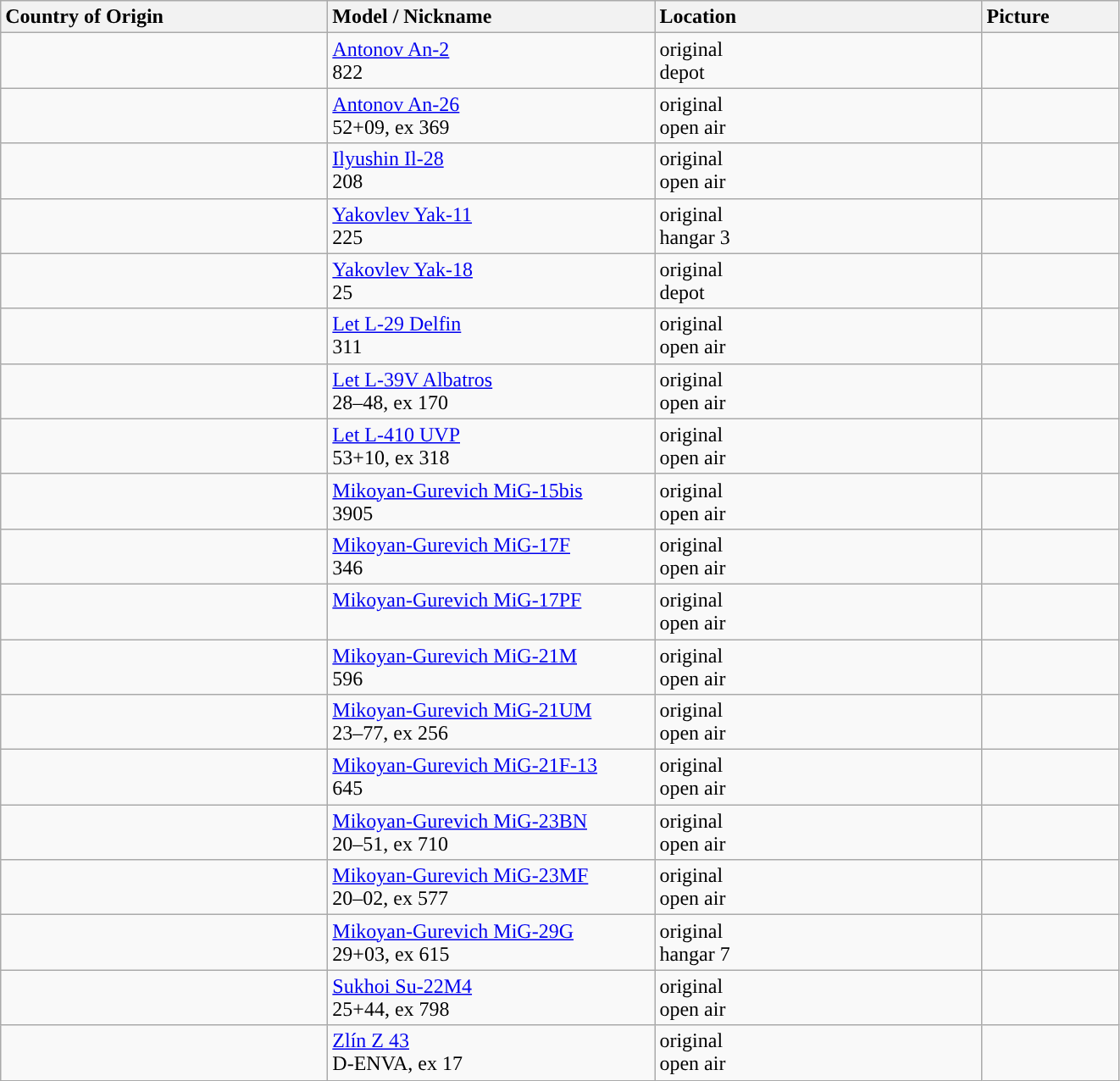<table class="wikitable sortable">
<tr>
<th style="text-align:left" width=250px>Country of Origin</th>
<th ! style="text-align:left" width=250px>Model / Nickname</th>
<th ! style="text-align:left" width=250px class="unsortable">Location</th>
<th ! style="text-align:left" width=100px class="unsortable">Picture</th>
</tr>
<tr style="vertical-align:top">
<td style="text-align:left"></td>
<td style="text-align:left"><a href='#'>Antonov An-2</a><br>822</td>
<td style="text-align:left">original<br>depot</td>
<td style="text-align:left"></td>
</tr>
<tr style="vertical-align:top">
<td style="text-align:left"></td>
<td style="text-align:left"><a href='#'>Antonov An-26</a><br>52+09, ex 369</td>
<td style="text-align:left">original<br>open air</td>
<td style="text-align:left"></td>
</tr>
<tr style="vertical-align:top">
<td style="text-align:left"></td>
<td style="text-align:left"><a href='#'>Ilyushin Il-28</a><br>208</td>
<td style="text-align:left">original<br>open air</td>
<td style="text-align:left"></td>
</tr>
<tr style="vertical-align:top">
<td style="text-align:left"></td>
<td style="text-align:left"><a href='#'>Yakovlev Yak-11</a><br>225</td>
<td style="text-align:left">original<br>hangar 3</td>
<td style="text-align:left"></td>
</tr>
<tr style="vertical-align:top">
<td style="text-align:left"></td>
<td style="text-align:left"><a href='#'>Yakovlev Yak-18</a><br>25</td>
<td style="text-align:left">original<br>depot</td>
<td style="text-align:left"></td>
</tr>
<tr style="vertical-align:top">
<td style="text-align:left"></td>
<td style="text-align:left"><a href='#'>Let L-29 Delfin</a><br>311</td>
<td style="text-align:left">original<br>open air</td>
<td style="text-align:left"></td>
</tr>
<tr style="vertical-align:top">
<td style="text-align:left"></td>
<td style="text-align:left"><a href='#'>Let L-39V Albatros</a><br>28–48, ex 170</td>
<td style="text-align:left">original<br>open air</td>
<td style="text-align:left"></td>
</tr>
<tr style="vertical-align:top">
<td style="text-align:left"></td>
<td style="text-align:left"><a href='#'>Let L-410 UVP</a><br>53+10, ex 318</td>
<td style="text-align:left">original<br>open air</td>
<td style="text-align:left"></td>
</tr>
<tr style="vertical-align:top">
<td style="text-align:left"></td>
<td style="text-align:left"><a href='#'>Mikoyan-Gurevich MiG-15bis</a><br>3905</td>
<td style="text-align:left">original<br>open air</td>
<td style="text-align:left"></td>
</tr>
<tr style="vertical-align:top">
<td style="text-align:left"></td>
<td style="text-align:left"><a href='#'>Mikoyan-Gurevich MiG-17F</a><br>346</td>
<td style="text-align:left">original<br>open air</td>
<td style="text-align:left"></td>
</tr>
<tr style="vertical-align:top">
<td style="text-align:left"></td>
<td style="text-align:left"><a href='#'>Mikoyan-Gurevich MiG-17PF</a></td>
<td style="text-align:left">original<br>open air</td>
<td style="text-align:left"></td>
</tr>
<tr style="vertical-align:top">
<td style="text-align:left"></td>
<td style="text-align:left"><a href='#'>Mikoyan-Gurevich MiG-21M</a><br>596</td>
<td style="text-align:left">original<br>open air</td>
<td style="text-align:left"></td>
</tr>
<tr style="vertical-align:top">
<td style="text-align:left"></td>
<td style="text-align:left"><a href='#'>Mikoyan-Gurevich MiG-21UM</a><br>23–77, ex 256</td>
<td style="text-align:left">original<br>open air</td>
<td style="text-align:left"></td>
</tr>
<tr style="vertical-align:top">
<td style="text-align:left"></td>
<td style="text-align:left"><a href='#'>Mikoyan-Gurevich MiG-21F-13</a><br>645</td>
<td style="text-align:left">original<br>open air</td>
<td style="text-align:left"></td>
</tr>
<tr style="vertical-align:top">
<td style="text-align:left"></td>
<td style="text-align:left"><a href='#'>Mikoyan-Gurevich MiG-23BN</a><br>20–51, ex 710</td>
<td style="text-align:left">original<br>open air</td>
<td style="text-align:left"></td>
</tr>
<tr style="vertical-align:top">
<td style="text-align:left"></td>
<td style="text-align:left"><a href='#'>Mikoyan-Gurevich MiG-23MF</a><br>20–02, ex 577</td>
<td style="text-align:left">original<br>open air</td>
<td style="text-align:left"></td>
</tr>
<tr style="vertical-align:top">
<td style="text-align:left"></td>
<td style="text-align:left"><a href='#'>Mikoyan-Gurevich MiG-29G</a><br>29+03, ex 615</td>
<td style="text-align:left">original<br>hangar 7</td>
<td style="text-align:left"></td>
</tr>
<tr style="vertical-align:top">
<td style="text-align:left"></td>
<td style="text-align:left"><a href='#'>Sukhoi Su-22M4</a><br>25+44, ex 798</td>
<td style="text-align:left">original<br>open air</td>
<td style="text-align:left"></td>
</tr>
<tr style="vertical-align:top">
<td style="text-align:left"></td>
<td style="text-align:left"><a href='#'>Zlín Z 43</a><br>D-ENVA, ex 17</td>
<td style="text-align:left">original<br>open air</td>
<td style="text-align:left"></td>
</tr>
</table>
